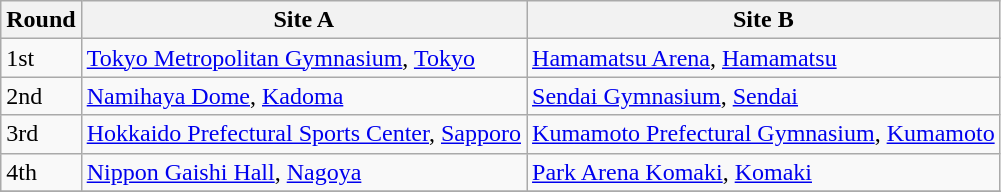<table class="wikitable">
<tr>
<th>Round</th>
<th>Site A</th>
<th>Site B</th>
</tr>
<tr>
<td>1st</td>
<td><a href='#'>Tokyo Metropolitan Gymnasium</a>, <a href='#'>Tokyo</a></td>
<td><a href='#'>Hamamatsu Arena</a>, <a href='#'>Hamamatsu</a></td>
</tr>
<tr>
<td>2nd</td>
<td><a href='#'>Namihaya Dome</a>, <a href='#'>Kadoma</a></td>
<td><a href='#'>Sendai Gymnasium</a>, <a href='#'>Sendai</a></td>
</tr>
<tr>
<td>3rd</td>
<td><a href='#'>Hokkaido Prefectural Sports Center</a>, <a href='#'>Sapporo</a></td>
<td><a href='#'>Kumamoto Prefectural Gymnasium</a>, <a href='#'>Kumamoto</a></td>
</tr>
<tr>
<td>4th</td>
<td><a href='#'>Nippon Gaishi Hall</a>, <a href='#'>Nagoya</a></td>
<td><a href='#'>Park Arena Komaki</a>, <a href='#'>Komaki</a></td>
</tr>
<tr>
</tr>
</table>
